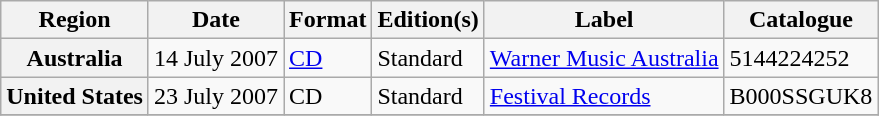<table class="wikitable plainrowheaders">
<tr>
<th scope="col">Region</th>
<th scope="col">Date</th>
<th scope="col">Format</th>
<th scope="col">Edition(s)</th>
<th scope="col">Label</th>
<th scope="col">Catalogue</th>
</tr>
<tr>
<th scope="row">Australia</th>
<td>14 July 2007</td>
<td><a href='#'>CD</a></td>
<td>Standard</td>
<td><a href='#'>Warner Music Australia</a></td>
<td>5144224252</td>
</tr>
<tr>
<th scope="row">United States</th>
<td>23 July 2007</td>
<td>CD</td>
<td>Standard</td>
<td><a href='#'>Festival Records</a></td>
<td>B000SSGUK8</td>
</tr>
<tr>
</tr>
</table>
